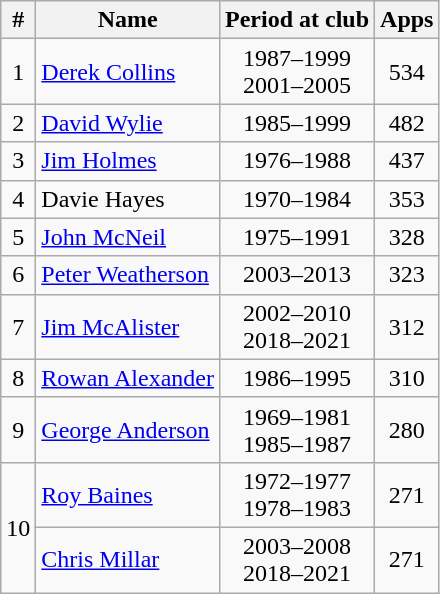<table class="wikitable" style="text-align: center;">
<tr>
<th>#</th>
<th>Name</th>
<th>Period at club</th>
<th>Apps</th>
</tr>
<tr>
<td>1</td>
<td align="left"> <a href='#'>Derek Collins</a></td>
<td>1987–1999<br>2001–2005</td>
<td>534</td>
</tr>
<tr>
<td>2</td>
<td align="left"> <a href='#'>David Wylie</a></td>
<td>1985–1999</td>
<td>482</td>
</tr>
<tr>
<td>3</td>
<td align="left"> <a href='#'>Jim Holmes</a></td>
<td>1976–1988</td>
<td>437</td>
</tr>
<tr>
<td>4</td>
<td align="left"> Davie Hayes</td>
<td>1970–1984</td>
<td>353</td>
</tr>
<tr>
<td>5</td>
<td align="left"> <a href='#'>John McNeil</a></td>
<td>1975–1991</td>
<td>328</td>
</tr>
<tr>
<td>6</td>
<td align="left"> <a href='#'>Peter Weatherson</a></td>
<td>2003–2013</td>
<td>323</td>
</tr>
<tr>
<td>7</td>
<td align="left"> <a href='#'>Jim McAlister</a></td>
<td>2002–2010<br>2018–2021</td>
<td>312</td>
</tr>
<tr>
<td>8</td>
<td align="left"> <a href='#'>Rowan Alexander</a></td>
<td>1986–1995</td>
<td>310</td>
</tr>
<tr>
<td>9</td>
<td align="left"> <a href='#'>George Anderson</a></td>
<td>1969–1981<br>1985–1987</td>
<td>280</td>
</tr>
<tr>
<td rowspan=2>10</td>
<td align="left"> <a href='#'>Roy Baines</a></td>
<td>1972–1977<br>1978–1983</td>
<td>271</td>
</tr>
<tr>
<td align="left"> <a href='#'>Chris Millar</a></td>
<td>2003–2008<br>2018–2021</td>
<td>271</td>
</tr>
</table>
